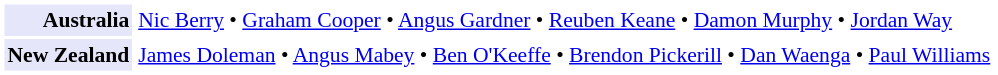<table cellpadding="2" style="border:1px solid white;font-size:90%">
<tr>
<td style="text-align:right" bgcolor="lavender"><strong>Australia</strong></td>
<td style="text-align:left"><a href='#'>Nic Berry</a> • <a href='#'>Graham Cooper</a> • <a href='#'>Angus Gardner</a> • <a href='#'>Reuben Keane</a> • <a href='#'>Damon Murphy</a> • <a href='#'>Jordan Way</a></td>
</tr>
<tr>
<td style="text-align:right" bgcolor="lavender"><strong>New Zealand</strong></td>
<td style="text-align:left"><a href='#'>James Doleman</a> • <a href='#'>Angus Mabey</a> • <a href='#'>Ben O'Keeffe</a> • <a href='#'>Brendon Pickerill</a> • <a href='#'>Dan Waenga</a> • <a href='#'>Paul Williams</a></td>
</tr>
</table>
